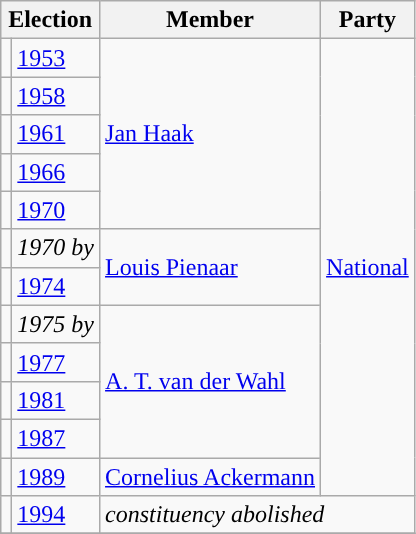<table class="wikitable">
<tr>
<th colspan="2">Election</th>
<th>Member</th>
<th>Party</th>
</tr>
<tr>
<td style="background-color: "></td>
<td><a href='#'>1953</a></td>
<td rowspan="5"><a href='#'>Jan Haak</a></td>
<td rowspan="12"><a href='#'>National</a></td>
</tr>
<tr>
<td style="background-color: "></td>
<td><a href='#'>1958</a></td>
</tr>
<tr>
<td style="background-color: "></td>
<td><a href='#'>1961</a></td>
</tr>
<tr>
<td style="background-color: "></td>
<td><a href='#'>1966</a></td>
</tr>
<tr>
<td style="background-color: "></td>
<td><a href='#'>1970</a></td>
</tr>
<tr>
<td style="background-color: "></td>
<td><em>1970 by</em></td>
<td rowspan="2"><a href='#'>Louis Pienaar</a></td>
</tr>
<tr>
<td style="background-color: "></td>
<td><a href='#'>1974</a></td>
</tr>
<tr>
<td style="background-color: "></td>
<td><em>1975 by</em></td>
<td rowspan="4"><a href='#'>A. T. van der Wahl</a></td>
</tr>
<tr>
<td style="background-color: "></td>
<td><a href='#'>1977</a></td>
</tr>
<tr>
<td style="background-color: "></td>
<td><a href='#'>1981</a></td>
</tr>
<tr>
<td style="background-color: "></td>
<td><a href='#'>1987</a></td>
</tr>
<tr>
<td style="background-color: "></td>
<td><a href='#'>1989</a></td>
<td><a href='#'>Cornelius Ackermann</a></td>
</tr>
<tr>
<td style="background-color: "></td>
<td><a href='#'>1994</a></td>
<td colspan="2"><em>constituency abolished</em></td>
</tr>
<tr>
</tr>
</table>
